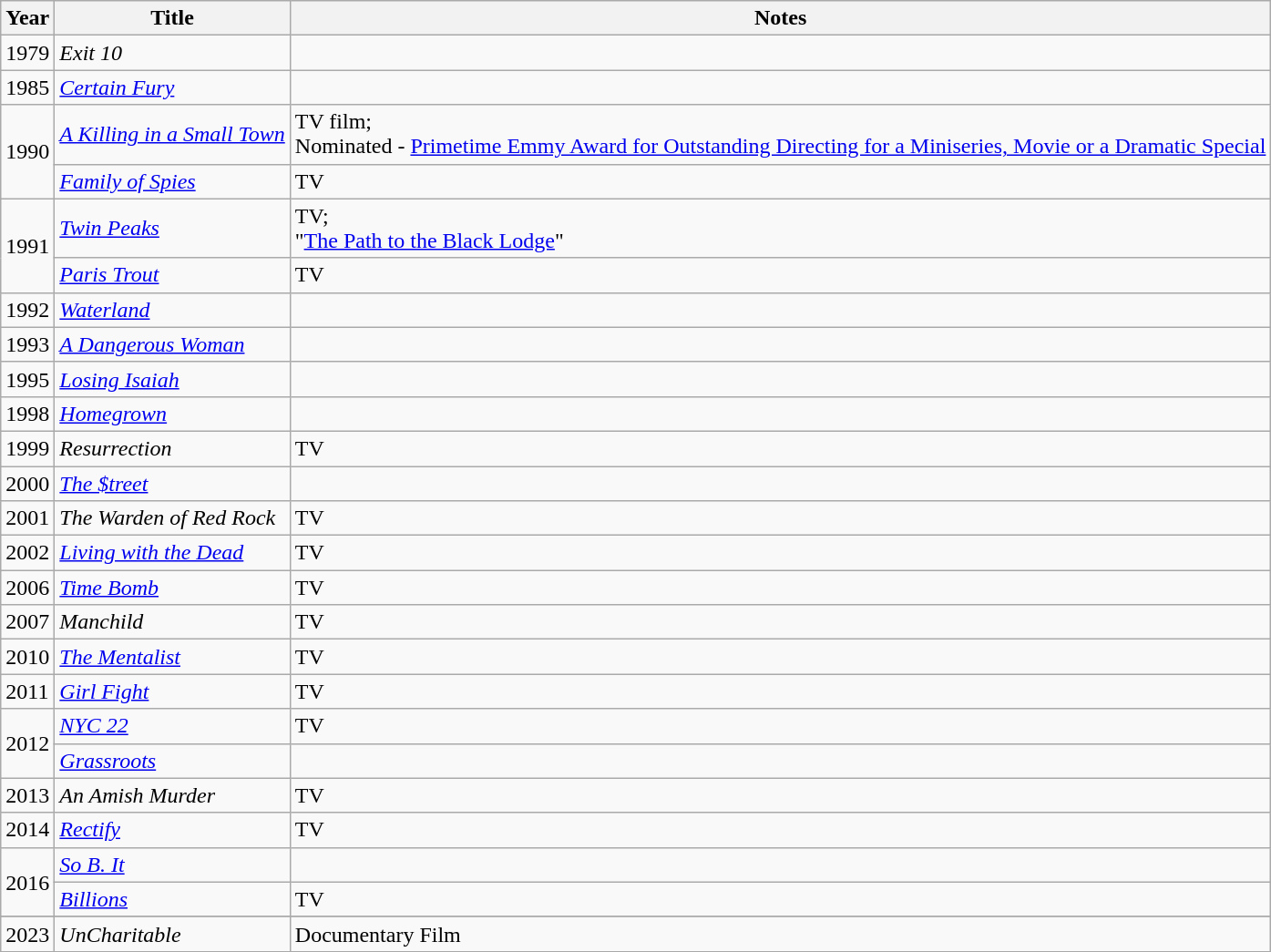<table class="wikitable">
<tr>
<th>Year</th>
<th>Title</th>
<th>Notes</th>
</tr>
<tr>
<td>1979</td>
<td><em>Exit 10</em></td>
<td></td>
</tr>
<tr>
<td>1985</td>
<td><em><a href='#'>Certain Fury</a></em></td>
<td></td>
</tr>
<tr>
<td rowspan=2>1990</td>
<td><em><a href='#'>A Killing in a Small Town</a></em></td>
<td>TV film;<br>Nominated - <a href='#'>Primetime Emmy Award for Outstanding Directing for a Miniseries, Movie or a Dramatic Special</a></td>
</tr>
<tr>
<td><em><a href='#'>Family of Spies</a></em></td>
<td>TV</td>
</tr>
<tr>
<td rowspan=2>1991</td>
<td><em><a href='#'>Twin Peaks</a></em></td>
<td>TV;<br>"<a href='#'>The Path to the Black Lodge</a>"</td>
</tr>
<tr>
<td><em><a href='#'>Paris Trout</a></em></td>
<td>TV</td>
</tr>
<tr>
<td>1992</td>
<td><em><a href='#'>Waterland</a></em></td>
<td></td>
</tr>
<tr>
<td>1993</td>
<td><em><a href='#'>A Dangerous Woman</a></em></td>
<td></td>
</tr>
<tr>
<td>1995</td>
<td><em><a href='#'>Losing Isaiah</a></em></td>
<td></td>
</tr>
<tr>
<td>1998</td>
<td><em><a href='#'>Homegrown</a></em></td>
<td></td>
</tr>
<tr>
<td>1999</td>
<td><em>Resurrection</em></td>
<td>TV</td>
</tr>
<tr>
<td>2000</td>
<td><em><a href='#'>The $treet</a></em></td>
<td></td>
</tr>
<tr>
<td>2001</td>
<td><em>The Warden of Red Rock</em></td>
<td>TV</td>
</tr>
<tr>
<td>2002</td>
<td><em><a href='#'>Living with the Dead</a></em></td>
<td>TV</td>
</tr>
<tr>
<td>2006</td>
<td><em><a href='#'>Time Bomb</a></em></td>
<td>TV</td>
</tr>
<tr>
<td>2007</td>
<td><em>Manchild</em></td>
<td>TV</td>
</tr>
<tr>
<td>2010</td>
<td><em><a href='#'>The Mentalist</a></em></td>
<td>TV</td>
</tr>
<tr>
<td>2011</td>
<td><em><a href='#'>Girl Fight</a></em></td>
<td>TV</td>
</tr>
<tr>
<td rowspan=2>2012</td>
<td><em><a href='#'>NYC 22</a></em></td>
<td>TV</td>
</tr>
<tr>
<td><a href='#'><em>Grassroots</em></a></td>
<td></td>
</tr>
<tr>
<td>2013</td>
<td><em>An Amish Murder</em></td>
<td>TV</td>
</tr>
<tr>
<td>2014</td>
<td><em><a href='#'>Rectify</a></em></td>
<td>TV</td>
</tr>
<tr>
<td rowspan=2>2016</td>
<td><em><a href='#'>So B. It</a></em></td>
<td></td>
</tr>
<tr>
<td><em><a href='#'>Billions</a></em></td>
<td>TV</td>
</tr>
<tr>
</tr>
<tr>
<td>2023</td>
<td><em>UnCharitable</em></td>
<td>Documentary Film </td>
</tr>
<tr>
</tr>
</table>
